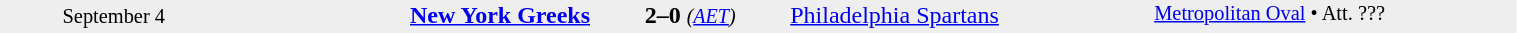<table style="width:80%; background:#eee;" cellspacing="0">
<tr>
<td rowspan="3" style="text-align:center; font-size:85%; width:15%;">September 4</td>
<td style="width:24%; text-align:right;"><strong><a href='#'>New York Greeks</a></strong></td>
<td style="text-align:center; width:13%;"><strong>2–0</strong> <small><em>(<a href='#'>AET</a>)</em></small></td>
<td width=24%><a href='#'>Philadelphia Spartans</a></td>
<td rowspan="3" style="font-size:85%; vertical-align:top;"><a href='#'>Metropolitan Oval</a> • Att. ???</td>
</tr>
<tr style=font-size:85%>
<td align=right valign=top></td>
<td valign=top></td>
<td align=left valign=top></td>
</tr>
</table>
